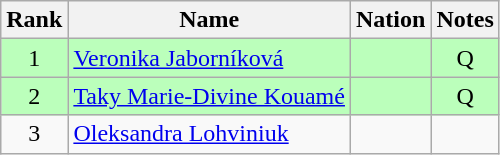<table class="wikitable sortable" style="text-align:center">
<tr>
<th>Rank</th>
<th>Name</th>
<th>Nation</th>
<th>Notes</th>
</tr>
<tr bgcolor=bbffbb>
<td>1</td>
<td align=left><a href='#'>Veronika Jaborníková</a></td>
<td align=left></td>
<td>Q</td>
</tr>
<tr bgcolor=bbffbb>
<td>2</td>
<td align=left><a href='#'>Taky Marie-Divine Kouamé</a></td>
<td align=left></td>
<td>Q</td>
</tr>
<tr>
<td>3</td>
<td align=left><a href='#'>Oleksandra Lohviniuk</a></td>
<td align=left></td>
<td></td>
</tr>
</table>
